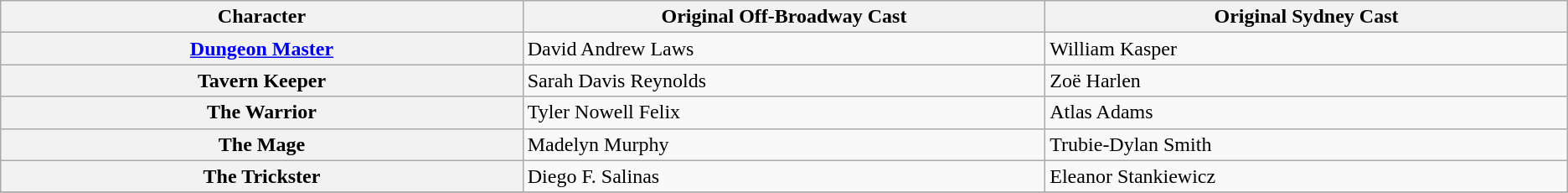<table class="wikitable">
<tr>
<th width="15%">Character</th>
<th width="15%">Original Off-Broadway Cast</th>
<th width="15%">Original Sydney Cast</th>
</tr>
<tr>
<th scope="row"><a href='#'>Dungeon Master</a></th>
<td>David Andrew Laws</td>
<td>William Kasper</td>
</tr>
<tr>
<th scope="row">Tavern Keeper</th>
<td>Sarah Davis Reynolds</td>
<td>Zoë Harlen</td>
</tr>
<tr>
<th scope="row">The Warrior</th>
<td>Tyler Nowell Felix</td>
<td>Atlas Adams</td>
</tr>
<tr>
<th scope="row">The Mage</th>
<td>Madelyn Murphy</td>
<td>Trubie-Dylan Smith</td>
</tr>
<tr>
<th scope="row">The Trickster</th>
<td>Diego F. Salinas</td>
<td>Eleanor Stankiewicz</td>
</tr>
<tr>
</tr>
</table>
